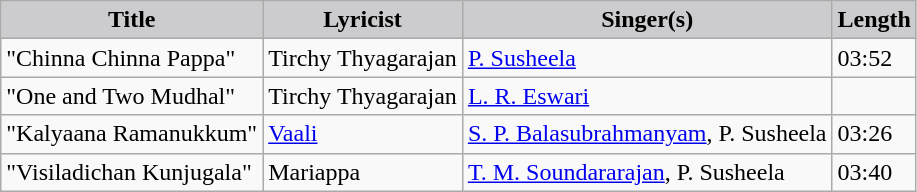<table class="wikitable">
<tr style="background:#cccccf; text-align:center;">
<td><strong>Title</strong></td>
<td><strong>Lyricist</strong></td>
<td><strong>Singer(s)</strong></td>
<td><strong>Length</strong></td>
</tr>
<tr>
<td>"Chinna Chinna Pappa"</td>
<td>Tirchy Thyagarajan</td>
<td><a href='#'>P. Susheela</a></td>
<td>03:52</td>
</tr>
<tr>
<td>"One and Two Mudhal"</td>
<td>Tirchy Thyagarajan</td>
<td><a href='#'>L. R. Eswari</a></td>
<td></td>
</tr>
<tr>
<td>"Kalyaana Ramanukkum"</td>
<td><a href='#'>Vaali</a></td>
<td><a href='#'>S. P. Balasubrahmanyam</a>, P. Susheela</td>
<td>03:26</td>
</tr>
<tr>
<td>"Visiladichan Kunjugala"</td>
<td>Mariappa</td>
<td><a href='#'>T. M. Soundararajan</a>, P. Susheela</td>
<td>03:40</td>
</tr>
</table>
